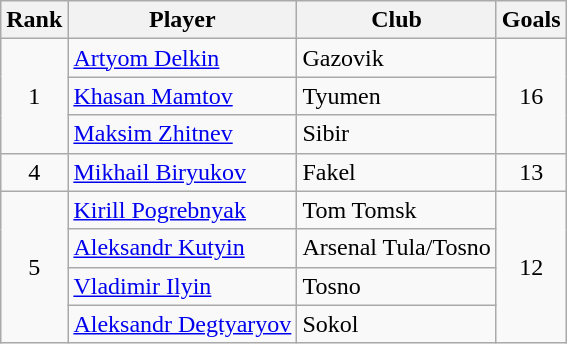<table class="wikitable" style="text-align:center">
<tr>
<th>Rank</th>
<th>Player</th>
<th>Club</th>
<th>Goals</th>
</tr>
<tr>
<td rowspan="3">1</td>
<td align="left"> <a href='#'>Artyom Delkin</a></td>
<td align="left">Gazovik</td>
<td rowspan="3">16</td>
</tr>
<tr>
<td align="left"> <a href='#'>Khasan Mamtov</a></td>
<td align="left">Tyumen</td>
</tr>
<tr>
<td align="left"> <a href='#'>Maksim Zhitnev</a></td>
<td align="left">Sibir</td>
</tr>
<tr>
<td rowspan="1">4</td>
<td align="left"> <a href='#'>Mikhail Biryukov</a></td>
<td align="left">Fakel</td>
<td rowspan="1">13</td>
</tr>
<tr>
<td rowspan="4">5</td>
<td align="left"> <a href='#'>Kirill Pogrebnyak</a></td>
<td align="left">Tom Tomsk</td>
<td rowspan="4">12</td>
</tr>
<tr>
<td align="left"> <a href='#'>Aleksandr Kutyin</a></td>
<td align="left">Arsenal Tula/Tosno</td>
</tr>
<tr>
<td align="left"> <a href='#'>Vladimir Ilyin</a></td>
<td align="left">Tosno</td>
</tr>
<tr>
<td align="left"> <a href='#'>Aleksandr Degtyaryov</a></td>
<td align="left">Sokol</td>
</tr>
</table>
